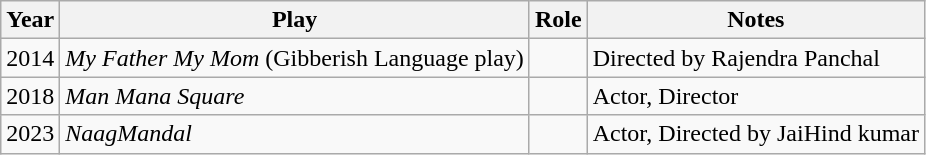<table class="wikitable sortable">
<tr>
<th>Year</th>
<th>Play</th>
<th>Role</th>
<th>Notes</th>
</tr>
<tr>
<td>2014</td>
<td><em>My Father My Mom</em> (Gibberish Language play)</td>
<td></td>
<td>Directed by Rajendra Panchal</td>
</tr>
<tr>
<td>2018</td>
<td><em>Man Mana Square</em></td>
<td></td>
<td>Actor, Director</td>
</tr>
<tr>
<td>2023</td>
<td><em>NaagMandal</em></td>
<td></td>
<td>Actor, Directed by JaiHind kumar</td>
</tr>
</table>
